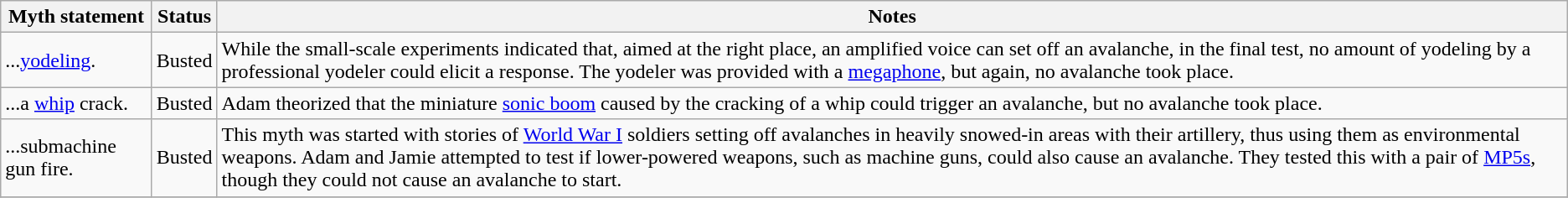<table class="wikitable plainrowheaders">
<tr>
<th>Myth statement</th>
<th>Status</th>
<th>Notes</th>
</tr>
<tr>
<td>...<a href='#'>yodeling</a>.</td>
<td><span>Busted</span></td>
<td>While the small-scale experiments indicated that, aimed at the right place, an amplified voice can set off an avalanche, in the final test, no amount of yodeling by a professional yodeler could elicit a response. The yodeler was provided with a <a href='#'>megaphone</a>, but again, no avalanche took place.</td>
</tr>
<tr>
<td>...a <a href='#'>whip</a> crack.</td>
<td><span>Busted</span></td>
<td>Adam theorized that the miniature <a href='#'>sonic boom</a> caused by the cracking of a whip could trigger an avalanche, but no avalanche took place.</td>
</tr>
<tr>
<td>...submachine gun fire.</td>
<td><span>Busted</span></td>
<td>This myth was started with stories of <a href='#'>World War I</a> soldiers setting off avalanches in heavily snowed-in areas with their artillery, thus using them as environmental weapons.  Adam and Jamie attempted to test if lower-powered weapons, such as machine guns, could also cause an avalanche. They tested this with a pair of <a href='#'>MP5s</a>, though they could not cause an avalanche to start.</td>
</tr>
<tr>
</tr>
</table>
